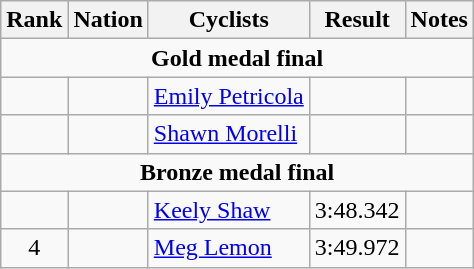<table class="wikitable sortable" style="text-align:center;">
<tr>
<th>Rank</th>
<th>Nation</th>
<th class="unsortable">Cyclists</th>
<th>Result</th>
<th class="unsortable">Notes</th>
</tr>
<tr>
<td colspan=5><strong>Gold medal final</strong></td>
</tr>
<tr>
<td></td>
<td align=left></td>
<td align=left><a href='#'>Emily Petricola</a></td>
<td></td>
<td></td>
</tr>
<tr>
<td></td>
<td align=left></td>
<td align=left><a href='#'>Shawn Morelli</a></td>
<td></td>
<td></td>
</tr>
<tr>
<td colspan=5><strong>Bronze medal final</strong></td>
</tr>
<tr>
<td></td>
<td align=left></td>
<td align=left><a href='#'>Keely Shaw</a></td>
<td>3:48.342</td>
<td></td>
</tr>
<tr>
<td>4</td>
<td align=left></td>
<td align=left><a href='#'>Meg Lemon</a></td>
<td>3:49.972</td>
<td></td>
</tr>
</table>
